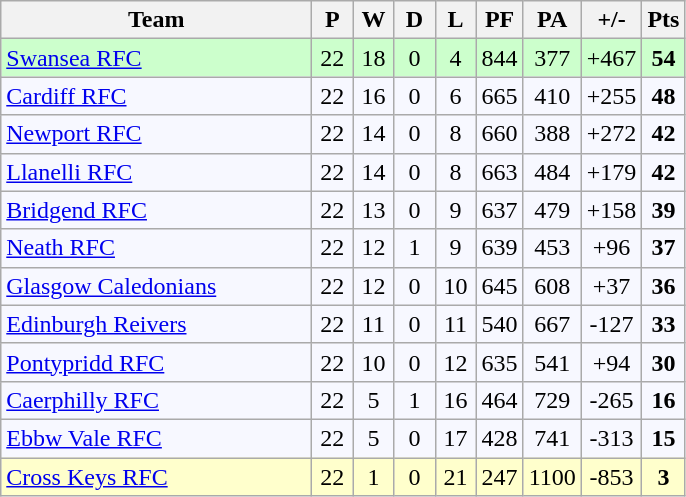<table class="wikitable" style="text-align: center;">
<tr>
<th style="width:200px;">Team</th>
<th width="20">P</th>
<th width="20">W</th>
<th width="20">D</th>
<th width="20">L</th>
<th width="20">PF</th>
<th width="20">PA</th>
<th width="25">+/-</th>
<th width="20">Pts</th>
</tr>
<tr style="background:#cfc;">
<td align="left"> <a href='#'>Swansea RFC</a></td>
<td>22</td>
<td>18</td>
<td>0</td>
<td>4</td>
<td>844</td>
<td>377</td>
<td>+467</td>
<td><strong>54</strong></td>
</tr>
<tr style="background:#f7f8ff;">
<td align="left"> <a href='#'>Cardiff RFC</a></td>
<td>22</td>
<td>16</td>
<td>0</td>
<td>6</td>
<td>665</td>
<td>410</td>
<td>+255</td>
<td><strong>48</strong></td>
</tr>
<tr style="background:#f7f8ff;">
<td align="left"> <a href='#'>Newport RFC</a></td>
<td>22</td>
<td>14</td>
<td>0</td>
<td>8</td>
<td>660</td>
<td>388</td>
<td>+272</td>
<td><strong>42</strong></td>
</tr>
<tr style="background:#f7f8ff;">
<td align="left"> <a href='#'>Llanelli RFC</a></td>
<td>22</td>
<td>14</td>
<td>0</td>
<td>8</td>
<td>663</td>
<td>484</td>
<td>+179</td>
<td><strong>42</strong></td>
</tr>
<tr style="background:#f7f8ff;">
<td align="left"> <a href='#'>Bridgend RFC</a></td>
<td>22</td>
<td>13</td>
<td>0</td>
<td>9</td>
<td>637</td>
<td>479</td>
<td>+158</td>
<td><strong>39</strong></td>
</tr>
<tr style="background:#f7f8ff;">
<td align="left">  <a href='#'>Neath RFC</a></td>
<td>22</td>
<td>12</td>
<td>1</td>
<td>9</td>
<td>639</td>
<td>453</td>
<td>+96</td>
<td><strong>37</strong></td>
</tr>
<tr style="background:#f7f8ff;">
<td align="left"> <a href='#'>Glasgow Caledonians</a></td>
<td>22</td>
<td>12</td>
<td>0</td>
<td>10</td>
<td>645</td>
<td>608</td>
<td>+37</td>
<td><strong>36</strong></td>
</tr>
<tr style="background:#f7f8ff;">
<td align="left"> <a href='#'>Edinburgh Reivers</a></td>
<td>22</td>
<td>11</td>
<td>0</td>
<td>11</td>
<td>540</td>
<td>667</td>
<td>-127</td>
<td><strong>33</strong></td>
</tr>
<tr style="background:#f7f8ff;">
<td align="left"> <a href='#'>Pontypridd RFC</a></td>
<td>22</td>
<td>10</td>
<td>0</td>
<td>12</td>
<td>635</td>
<td>541</td>
<td>+94</td>
<td><strong>30</strong></td>
</tr>
<tr style="background:#f7f8ff;">
<td align="left"> <a href='#'>Caerphilly RFC</a></td>
<td>22</td>
<td>5</td>
<td>1</td>
<td>16</td>
<td>464</td>
<td>729</td>
<td>-265</td>
<td><strong>16</strong></td>
</tr>
<tr style="background:#f7f8ff;">
<td align="left"> <a href='#'>Ebbw Vale RFC</a></td>
<td>22</td>
<td>5</td>
<td>0</td>
<td>17</td>
<td>428</td>
<td>741</td>
<td>-313</td>
<td><strong>15</strong></td>
</tr>
<tr style="background:#ffc;">
<td align="left"> <a href='#'>Cross Keys RFC</a></td>
<td>22</td>
<td>1</td>
<td>0</td>
<td>21</td>
<td>247</td>
<td>1100</td>
<td>-853</td>
<td><strong>3</strong></td>
</tr>
</table>
